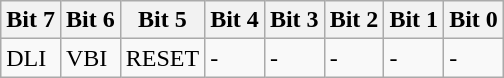<table class="wikitable">
<tr>
<th>Bit 7</th>
<th>Bit 6</th>
<th>Bit 5</th>
<th>Bit 4</th>
<th>Bit 3</th>
<th>Bit 2</th>
<th>Bit 1</th>
<th>Bit 0</th>
</tr>
<tr>
<td>DLI</td>
<td>VBI</td>
<td>RESET</td>
<td>-</td>
<td>-</td>
<td>-</td>
<td>-</td>
<td>-</td>
</tr>
</table>
